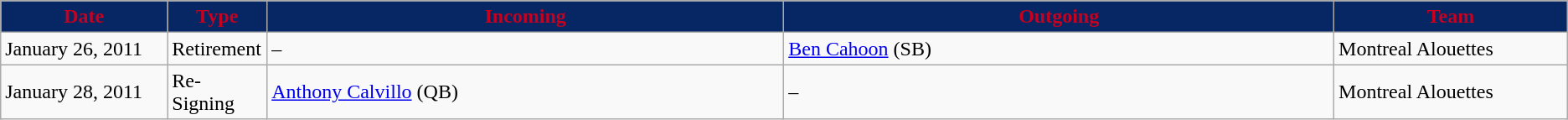<table class="wikitable">
<tr>
<th style="background:#072764;color:#c6011f;" width="10%">Date</th>
<th style="background:#072764;color:#c6011f;" width="1%">Type</th>
<th style="background:#072764;color:#c6011f;" width="31%">Incoming</th>
<th style="background:#072764;color:#c6011f;" width="33%">Outgoing</th>
<th style="background:#072764;color:#c6011f;" width="14%">Team</th>
</tr>
<tr>
<td>January 26, 2011</td>
<td>Retirement</td>
<td>–</td>
<td><a href='#'>Ben Cahoon</a> (SB)</td>
<td>Montreal Alouettes</td>
</tr>
<tr>
<td>January 28, 2011</td>
<td>Re-Signing</td>
<td><a href='#'>Anthony Calvillo</a> (QB)</td>
<td>–</td>
<td>Montreal Alouettes</td>
</tr>
</table>
